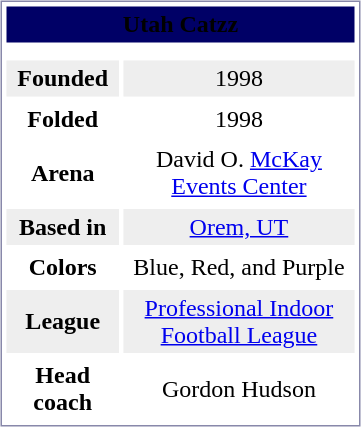<table style="margin:5px; border:1px solid #8888AA;" align=right cellpadding=3 cellspacing=3 width=240>
<tr align="center" bgcolor= "#006">
<td colspan=2><span><strong>Utah Catzz</strong></span></td>
</tr>
<tr align="center">
<td colspan=2></td>
</tr>
<tr align="center" bgcolor="#eeeeee">
<td><strong>Founded</strong></td>
<td>1998</td>
</tr>
<tr align="center">
<td><strong>Folded</strong></td>
<td>1998</td>
</tr>
<tr align="center">
<td><strong>Arena</strong></td>
<td>David O. <a href='#'>McKay Events Center</a></td>
</tr>
<tr align="center" bgcolor="#eeeeee">
<td><strong>Based in</strong></td>
<td><a href='#'>Orem, UT</a></td>
</tr>
<tr align="center">
<td><strong>Colors</strong></td>
<td>Blue, Red, and Purple</td>
</tr>
<tr align="center" bgcolor="#eeeeee">
<td><strong>League</strong></td>
<td><a href='#'>Professional Indoor Football League</a></td>
</tr>
<tr align="center">
<td><strong>Head coach</strong></td>
<td>Gordon Hudson</td>
</tr>
</table>
